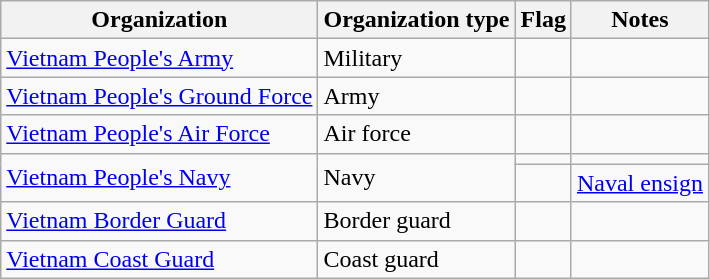<table class="wikitable">
<tr>
<th>Organization</th>
<th>Organization type</th>
<th>Flag</th>
<th>Notes</th>
</tr>
<tr>
<td><a href='#'>Vietnam People's Army</a></td>
<td>Military</td>
<td></td>
<td></td>
</tr>
<tr>
<td><a href='#'>Vietnam People's Ground Force</a></td>
<td>Army</td>
<td></td>
<td></td>
</tr>
<tr>
<td><a href='#'>Vietnam People's Air Force</a></td>
<td>Air force</td>
<td></td>
<td></td>
</tr>
<tr>
<td rowspan="2"><a href='#'>Vietnam People's Navy</a></td>
<td rowspan="2">Navy</td>
<td></td>
<td></td>
</tr>
<tr>
<td></td>
<td><a href='#'>Naval ensign</a></td>
</tr>
<tr>
<td><a href='#'>Vietnam Border Guard</a></td>
<td>Border guard</td>
<td></td>
<td></td>
</tr>
<tr>
<td><a href='#'>Vietnam Coast Guard</a></td>
<td>Coast guard</td>
<td></td>
<td></td>
</tr>
</table>
